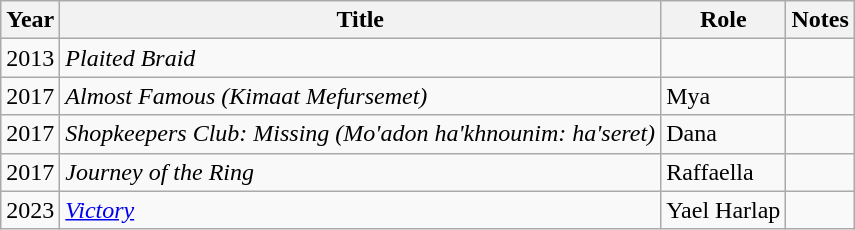<table class="wikitable sortable">
<tr>
<th>Year</th>
<th>Title</th>
<th>Role</th>
<th>Notes</th>
</tr>
<tr>
<td>2013</td>
<td><em>Plaited Braid</em></td>
<td></td>
<td></td>
</tr>
<tr>
<td>2017</td>
<td><em>Almost Famous (Kimaat Mefursemet)</em></td>
<td>Mya</td>
<td></td>
</tr>
<tr>
<td>2017</td>
<td><em>Shopkeepers Club: Missing (Mo'adon ha'khnounim: ha'seret)</em></td>
<td>Dana</td>
<td></td>
</tr>
<tr>
<td>2017</td>
<td><em>Journey of the Ring</em></td>
<td>Raffaella</td>
<td></td>
</tr>
<tr>
<td>2023</td>
<td><em><a href='#'>Victory</a></em></td>
<td>Yael Harlap</td>
<td></td>
</tr>
</table>
